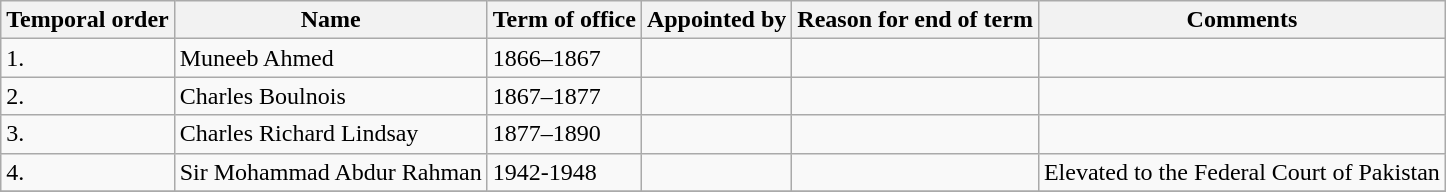<table class="wikitable">
<tr>
<th>Temporal order</th>
<th>Name</th>
<th>Term of office</th>
<th>Appointed by</th>
<th>Reason for end of term</th>
<th>Comments</th>
</tr>
<tr>
<td>1.</td>
<td>Muneeb Ahmed</td>
<td>1866–1867</td>
<td></td>
<td></td>
<td></td>
</tr>
<tr>
<td>2.</td>
<td>Charles Boulnois</td>
<td>1867–1877</td>
<td></td>
<td></td>
<td></td>
</tr>
<tr>
<td>3.</td>
<td>Charles Richard Lindsay</td>
<td>1877–1890</td>
<td></td>
<td></td>
<td></td>
</tr>
<tr>
<td>4.</td>
<td>Sir Mohammad Abdur Rahman</td>
<td>1942-1948</td>
<td></td>
<td></td>
<td>Elevated to the Federal Court of Pakistan</td>
</tr>
<tr>
</tr>
</table>
